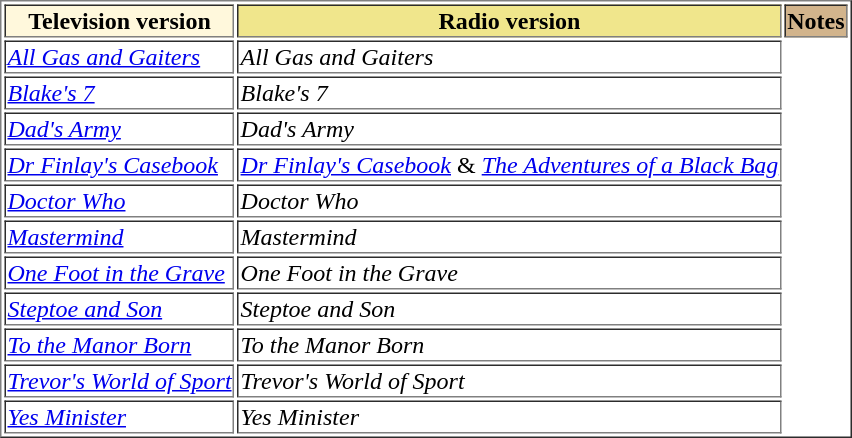<table border="1">
<tr>
<th style="background:cornsilk;"><strong>Television version</strong></th>
<th style="background:khaki;"><strong>Radio version</strong></th>
<th style="background:tan;"><strong>Notes </strong></th>
</tr>
<tr>
<td><em><a href='#'>All Gas and Gaiters</a></em></td>
<td><em>All Gas and Gaiters</em></td>
</tr>
<tr>
<td><em><a href='#'>Blake's 7</a></em></td>
<td><em>Blake's 7</em></td>
</tr>
<tr>
<td><em><a href='#'>Dad's Army</a></em></td>
<td><em>Dad's Army </em></td>
</tr>
<tr>
<td><em><a href='#'>Dr Finlay's Casebook</a></em></td>
<td><em><a href='#'>Dr Finlay's Casebook</a></em> & <em><a href='#'>The Adventures of a Black Bag</a></em></td>
</tr>
<tr>
<td><em><a href='#'>Doctor Who</a></em></td>
<td><em>Doctor Who</em></td>
</tr>
<tr>
<td><em><a href='#'>Mastermind</a></em></td>
<td><em>Mastermind</em></td>
</tr>
<tr>
<td><em><a href='#'>One Foot in the Grave</a></em></td>
<td><em>One Foot in the Grave</em></td>
</tr>
<tr>
<td><em><a href='#'>Steptoe and Son</a></em></td>
<td><em>Steptoe and Son</em></td>
</tr>
<tr>
<td><em><a href='#'>To the Manor Born</a></em></td>
<td><em>To the Manor Born</em></td>
</tr>
<tr>
<td><em><a href='#'>Trevor's World of Sport</a></em></td>
<td><em>Trevor's World of Sport</em></td>
</tr>
<tr>
<td><em><a href='#'>Yes Minister</a></em></td>
<td><em>Yes Minister</em></td>
</tr>
</table>
